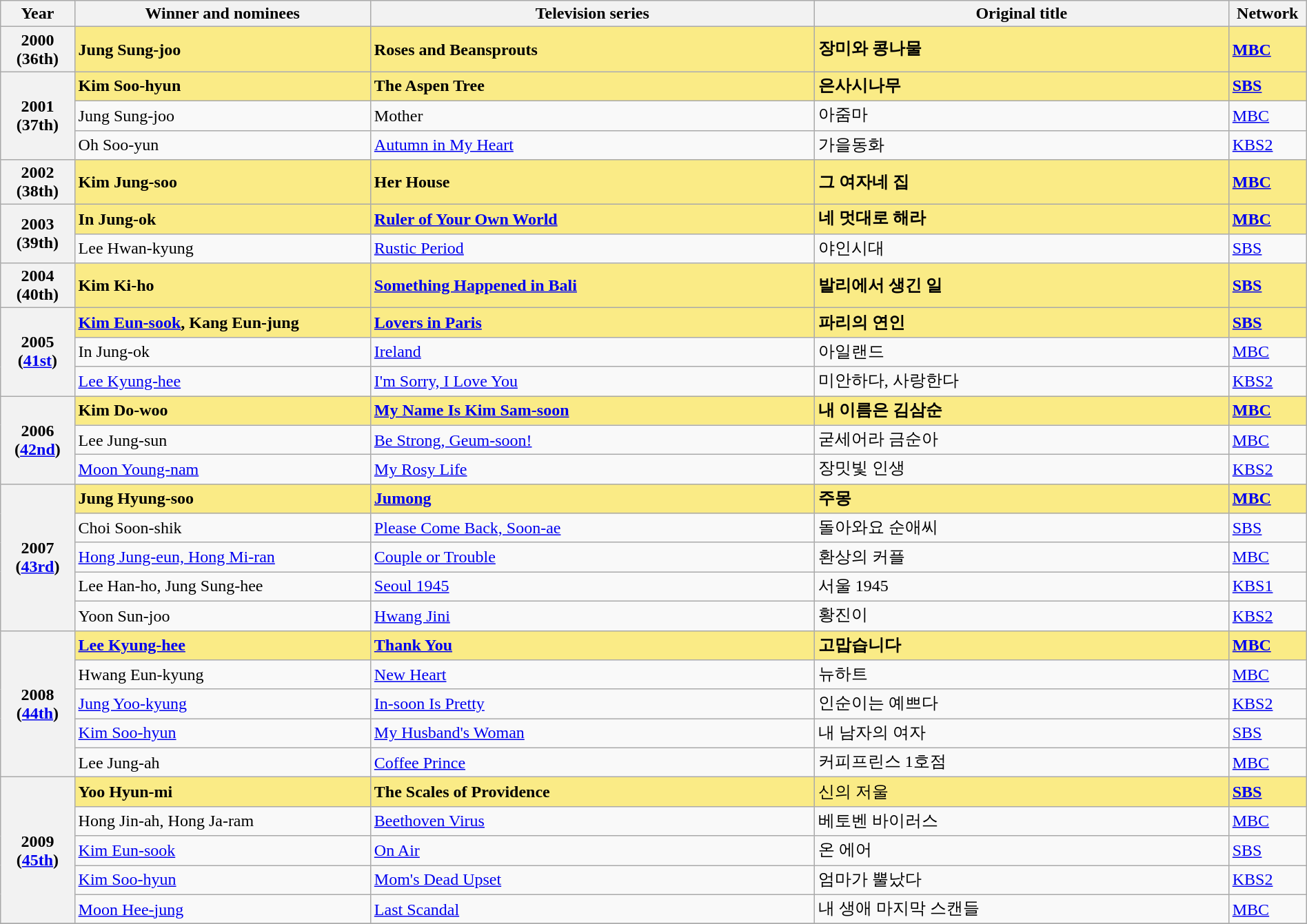<table class="wikitable" style="width:100%;" cellpadding="6">
<tr>
<th style="width:5%;">Year</th>
<th style="width:20%;">Winner and nominees</th>
<th style="width:30%;">Television series</th>
<th style="width:28%;">Original title</th>
<th style="width:5%;">Network</th>
</tr>
<tr>
<th>2000<br>(36th)</th>
<td style="background:#FAEB86;"><strong>Jung Sung-joo </strong></td>
<td style="background:#FAEB86;"><strong>Roses and Beansprouts</strong></td>
<td style="background:#FAEB86;"><strong>장미와 콩나물</strong></td>
<td style="background:#FAEB86;"><strong><a href='#'>MBC</a></strong></td>
</tr>
<tr>
<th rowspan="3">2001<br>(37th)</th>
<td style="background:#FAEB86;"><strong>Kim Soo-hyun </strong></td>
<td style="background:#FAEB86;"><strong>The Aspen Tree</strong></td>
<td style="background:#FAEB86;"><strong>은사시나무</strong></td>
<td style="background:#FAEB86;"><strong><a href='#'>SBS</a></strong></td>
</tr>
<tr>
<td>Jung Sung-joo</td>
<td>Mother</td>
<td>아줌마</td>
<td><a href='#'>MBC</a></td>
</tr>
<tr>
<td>Oh Soo-yun</td>
<td><a href='#'>Autumn in My Heart</a></td>
<td>가을동화</td>
<td><a href='#'>KBS2</a></td>
</tr>
<tr>
<th>2002<br>(38th)</th>
<td style="background:#FAEB86;"><strong>Kim Jung-soo </strong></td>
<td style="background:#FAEB86;"><strong>Her House</strong></td>
<td style="background:#FAEB86;"><strong>그 여자네 집</strong></td>
<td style="background:#FAEB86;"><a href='#'><strong>MBC</strong></a></td>
</tr>
<tr>
<th rowspan="2">2003<br>(39th)</th>
<td style="background:#FAEB86;"><strong>In Jung-ok </strong></td>
<td style="background:#FAEB86;"><strong><a href='#'>Ruler of Your Own World</a></strong></td>
<td style="background:#FAEB86;"><strong>네 멋대로 해라</strong></td>
<td style="background:#FAEB86;"><a href='#'><strong>MBC</strong></a></td>
</tr>
<tr>
<td>Lee Hwan-kyung</td>
<td><a href='#'>Rustic Period</a></td>
<td>야인시대</td>
<td><a href='#'>SBS</a></td>
</tr>
<tr>
<th>2004<br>(40th)</th>
<td style="background:#FAEB86;"><strong>Kim Ki-ho </strong></td>
<td style="background:#FAEB86;"><strong><a href='#'>Something Happened in Bali</a></strong></td>
<td style="background:#FAEB86;"><strong>발리에서 생긴 일</strong></td>
<td style="background:#FAEB86;"><a href='#'><strong>SBS</strong></a></td>
</tr>
<tr>
<th rowspan="3">2005<br>(<a href='#'>41st</a>)</th>
<td style="background:#FAEB86;"><strong><a href='#'>Kim Eun-sook</a>, Kang Eun-jung </strong></td>
<td style="background:#FAEB86;"><strong><a href='#'>Lovers in Paris</a></strong></td>
<td style="background:#FAEB86;"><strong>파리의 연인</strong></td>
<td style="background:#FAEB86;"><a href='#'><strong>SBS</strong></a></td>
</tr>
<tr>
<td>In Jung-ok</td>
<td><a href='#'>Ireland</a></td>
<td>아일랜드</td>
<td><a href='#'>MBC</a></td>
</tr>
<tr>
<td><a href='#'>Lee Kyung-hee</a></td>
<td><a href='#'>I'm Sorry, I Love You</a></td>
<td>미안하다, 사랑한다</td>
<td><a href='#'>KBS2</a></td>
</tr>
<tr>
<th rowspan="3">2006<br>(<a href='#'>42nd</a>)</th>
<td style="background:#FAEB86;"><strong>Kim Do-woo </strong></td>
<td style="background:#FAEB86;"><a href='#'><strong>My Name Is Kim Sam-soon</strong></a></td>
<td style="background:#FAEB86;"><strong>내 이름은 김삼순</strong></td>
<td style="background:#FAEB86;"><a href='#'><strong>MBC</strong></a></td>
</tr>
<tr>
<td>Lee Jung-sun</td>
<td><a href='#'>Be Strong, Geum-soon!</a></td>
<td>굳세어라 금순아</td>
<td><a href='#'>MBC</a></td>
</tr>
<tr>
<td><a href='#'>Moon Young-nam</a></td>
<td><a href='#'>My Rosy Life</a></td>
<td>장밋빛 인생</td>
<td><a href='#'>KBS2</a></td>
</tr>
<tr>
<th rowspan="5">2007<br>(<a href='#'>43rd</a>)</th>
<td style="background:#FAEB86;"><strong>Jung Hyung-soo </strong></td>
<td style="background:#FAEB86;"><a href='#'><strong>Jumong</strong></a></td>
<td style="background:#FAEB86;"><strong>주몽</strong></td>
<td style="background:#FAEB86;"><a href='#'><strong>MBC</strong></a></td>
</tr>
<tr>
<td>Choi Soon-shik</td>
<td><a href='#'>Please Come Back, Soon-ae</a></td>
<td>돌아와요 순애씨</td>
<td><a href='#'>SBS</a></td>
</tr>
<tr>
<td><a href='#'>Hong Jung-eun, Hong Mi-ran</a></td>
<td><a href='#'>Couple or Trouble</a></td>
<td>환상의 커플</td>
<td><a href='#'>MBC</a></td>
</tr>
<tr>
<td>Lee Han-ho, Jung Sung-hee</td>
<td><a href='#'>Seoul 1945</a></td>
<td>서울 1945</td>
<td><a href='#'>KBS1</a></td>
</tr>
<tr>
<td>Yoon Sun-joo</td>
<td><a href='#'>Hwang Jini</a></td>
<td>황진이</td>
<td><a href='#'>KBS2</a></td>
</tr>
<tr>
<th rowspan="5">2008<br>(<a href='#'>44th</a>)</th>
<td style="background:#FAEB86;"><strong><a href='#'>Lee Kyung-hee</a> </strong></td>
<td style="background:#FAEB86;"><strong><a href='#'>Thank You</a></strong></td>
<td style="background:#FAEB86;"><strong>고맙습니다</strong></td>
<td style="background:#FAEB86;"><a href='#'><strong>MBC</strong></a></td>
</tr>
<tr>
<td>Hwang Eun-kyung</td>
<td><a href='#'>New Heart</a></td>
<td>뉴하트</td>
<td><a href='#'>MBC</a></td>
</tr>
<tr>
<td><a href='#'>Jung Yoo-kyung</a></td>
<td><a href='#'>In-soon Is Pretty</a></td>
<td>인순이는 예쁘다</td>
<td><a href='#'>KBS2</a></td>
</tr>
<tr>
<td><a href='#'>Kim Soo-hyun</a></td>
<td><a href='#'>My Husband's Woman</a></td>
<td>내 남자의 여자</td>
<td><a href='#'>SBS</a></td>
</tr>
<tr>
<td>Lee Jung-ah</td>
<td><a href='#'>Coffee Prince</a></td>
<td>커피프린스 1호점</td>
<td><a href='#'>MBC</a></td>
</tr>
<tr>
<th rowspan="5">2009<br>(<a href='#'>45th</a>)</th>
<td style="background:#FAEB86;"><strong>Yoo Hyun-mi </strong></td>
<td style="background:#FAEB86;"><strong>The Scales of Providence</strong></td>
<td style="background:#FAEB86;">신의 저울</td>
<td style="background:#FAEB86;"><a href='#'><strong>SBS</strong></a></td>
</tr>
<tr>
<td>Hong Jin-ah, Hong Ja-ram</td>
<td><a href='#'>Beethoven Virus</a></td>
<td>베토벤 바이러스</td>
<td><a href='#'>MBC</a></td>
</tr>
<tr>
<td><a href='#'>Kim Eun-sook</a></td>
<td><a href='#'>On Air</a></td>
<td>온 에어</td>
<td><a href='#'>SBS</a></td>
</tr>
<tr>
<td><a href='#'>Kim Soo-hyun</a></td>
<td><a href='#'>Mom's Dead Upset</a></td>
<td>엄마가 뿔났다</td>
<td><a href='#'>KBS2</a></td>
</tr>
<tr>
<td><a href='#'>Moon Hee-jung</a></td>
<td><a href='#'>Last Scandal</a></td>
<td>내 생애 마지막 스캔들</td>
<td><a href='#'>MBC</a></td>
</tr>
<tr>
</tr>
</table>
